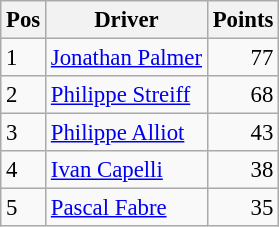<table class="wikitable" style="font-size: 95%;">
<tr>
<th>Pos</th>
<th>Driver</th>
<th>Points</th>
</tr>
<tr>
<td>1</td>
<td> <a href='#'>Jonathan Palmer</a></td>
<td align="right">77</td>
</tr>
<tr>
<td>2</td>
<td> <a href='#'>Philippe Streiff</a></td>
<td align="right">68</td>
</tr>
<tr>
<td>3</td>
<td> <a href='#'>Philippe Alliot</a></td>
<td align="right">43</td>
</tr>
<tr>
<td>4</td>
<td> <a href='#'>Ivan Capelli</a></td>
<td align="right">38</td>
</tr>
<tr>
<td>5</td>
<td> <a href='#'>Pascal Fabre</a></td>
<td align="right">35</td>
</tr>
</table>
